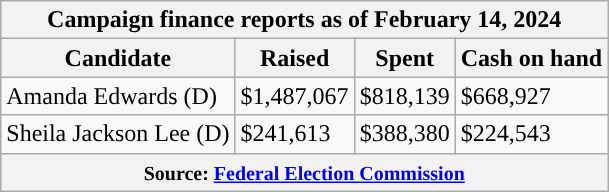<table class="wikitable sortable">
<tr>
<th colspan=4>Campaign finance reports as of February 14, 2024</th>
</tr>
<tr style="text-align:center;">
<th>Candidate</th>
<th>Raised</th>
<th>Spent</th>
<th>Cash on hand</th>
</tr>
<tr>
<td style="color:black;background-color:">Amanda Edwards (D)</td>
<td>$1,487,067</td>
<td>$818,139</td>
<td>$668,927</td>
</tr>
<tr>
<td style="color:black;background-color:">Sheila Jackson Lee (D)</td>
<td>$241,613</td>
<td>$388,380</td>
<td>$224,543</td>
</tr>
<tr>
<th colspan="4"><small>Source: <a href='#'>Federal Election Commission</a></small></th>
</tr>
</table>
